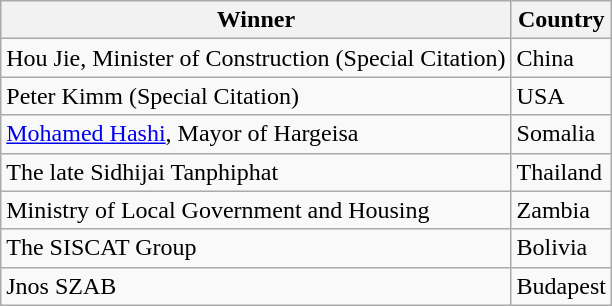<table class="wikitable">
<tr>
<th>Winner</th>
<th>Country</th>
</tr>
<tr>
<td>Hou Jie, Minister of Construction (Special Citation)</td>
<td>China</td>
</tr>
<tr>
<td>Peter Kimm (Special Citation)</td>
<td>USA</td>
</tr>
<tr>
<td><a href='#'>Mohamed Hashi</a>, Mayor of Hargeisa</td>
<td>Somalia</td>
</tr>
<tr>
<td>The late Sidhijai Tanphiphat</td>
<td>Thailand</td>
</tr>
<tr>
<td>Ministry of Local Government and Housing</td>
<td>Zambia</td>
</tr>
<tr>
<td>The SISCAT Group</td>
<td>Bolivia</td>
</tr>
<tr>
<td>Jnos SZAB</td>
<td>Budapest</td>
</tr>
</table>
